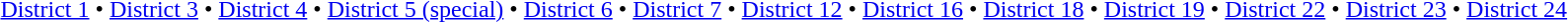<table id=toc class=toc summary=Contents>
<tr>
<td align=center><br><a href='#'>District 1</a> • <a href='#'>District 3</a> • <a href='#'>District 4</a> • <a href='#'>District 5 (special)</a> • <a href='#'>District 6</a> • <a href='#'>District 7</a> • <a href='#'>District 12</a> • <a href='#'>District 16</a> • <a href='#'>District 18</a> • <a href='#'>District 19</a> • <a href='#'>District 22</a> •
<a href='#'>District 23</a> • <a href='#'>District 24</a></td>
</tr>
</table>
